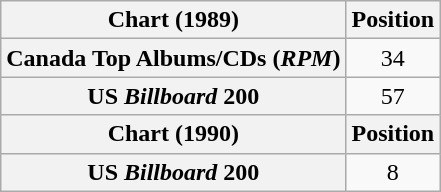<table class="wikitable plainrowheaders" style="text-align:center;">
<tr>
<th>Chart (1989)</th>
<th>Position</th>
</tr>
<tr>
<th scope="row">Canada Top Albums/CDs (<em>RPM</em>)</th>
<td>34</td>
</tr>
<tr>
<th scope="row">US <em>Billboard</em> 200</th>
<td>57</td>
</tr>
<tr>
<th>Chart (1990)</th>
<th>Position</th>
</tr>
<tr>
<th scope="row">US <em>Billboard</em> 200</th>
<td>8</td>
</tr>
</table>
